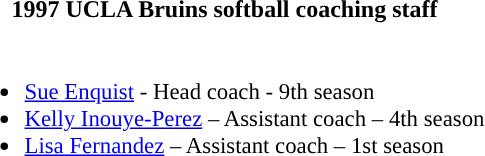<table class="toccolours">
<tr>
<th colspan=9>1997 UCLA Bruins softball coaching staff</th>
</tr>
<tr>
<td style="text-align: left; font-size: 95%;" valign="top"><br><ul><li><a href='#'>Sue Enquist</a> - Head coach - 9th season</li><li><a href='#'>Kelly Inouye-Perez</a> – Assistant coach – 4th season</li><li><a href='#'>Lisa Fernandez</a> – Assistant coach – 1st season</li></ul></td>
</tr>
</table>
